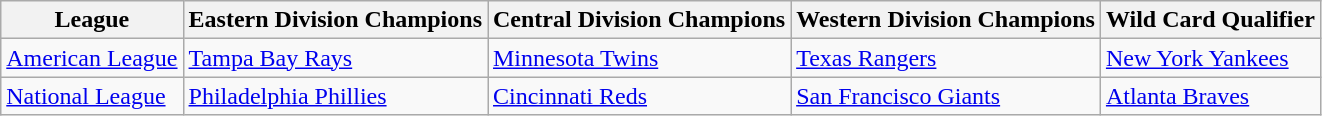<table class="wikitable">
<tr>
<th>League</th>
<th>Eastern Division Champions</th>
<th>Central Division Champions</th>
<th>Western Division Champions</th>
<th>Wild Card Qualifier</th>
</tr>
<tr>
<td><a href='#'>American League</a></td>
<td><a href='#'>Tampa Bay Rays</a></td>
<td><a href='#'>Minnesota Twins</a></td>
<td><a href='#'>Texas Rangers</a></td>
<td><a href='#'>New York Yankees</a></td>
</tr>
<tr>
<td><a href='#'>National League</a></td>
<td><a href='#'>Philadelphia Phillies</a></td>
<td><a href='#'>Cincinnati Reds</a></td>
<td><a href='#'>San Francisco Giants</a></td>
<td><a href='#'>Atlanta Braves</a></td>
</tr>
</table>
